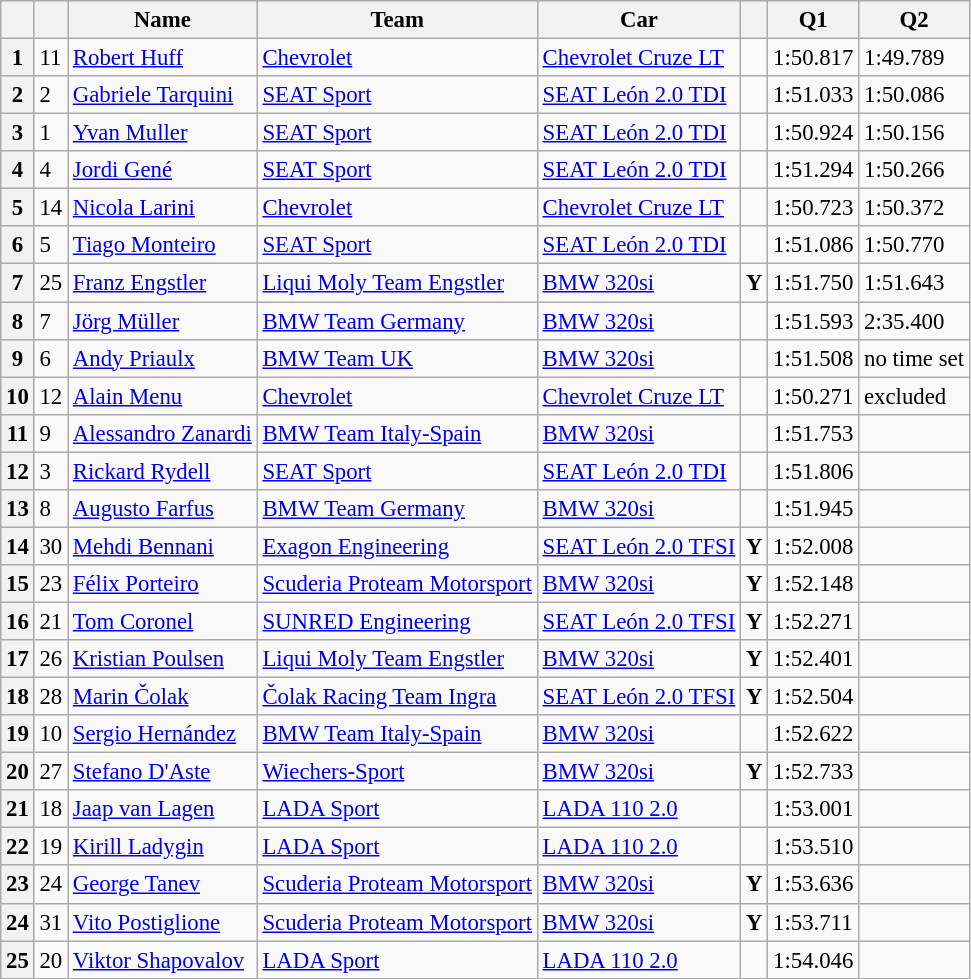<table class="wikitable sortable" style="font-size: 95%;">
<tr>
<th></th>
<th></th>
<th>Name</th>
<th>Team</th>
<th>Car</th>
<th></th>
<th>Q1</th>
<th>Q2</th>
</tr>
<tr>
<th>1</th>
<td>11</td>
<td> <a href='#'>Robert Huff</a></td>
<td><a href='#'>Chevrolet</a></td>
<td><a href='#'>Chevrolet Cruze LT</a></td>
<td></td>
<td>1:50.817</td>
<td>1:49.789</td>
</tr>
<tr>
<th>2</th>
<td>2</td>
<td> <a href='#'>Gabriele Tarquini</a></td>
<td><a href='#'>SEAT Sport</a></td>
<td><a href='#'>SEAT León 2.0 TDI</a></td>
<td></td>
<td>1:51.033</td>
<td>1:50.086</td>
</tr>
<tr>
<th>3</th>
<td>1</td>
<td> <a href='#'>Yvan Muller</a></td>
<td><a href='#'>SEAT Sport</a></td>
<td><a href='#'>SEAT León 2.0 TDI</a></td>
<td></td>
<td>1:50.924</td>
<td>1:50.156</td>
</tr>
<tr>
<th>4</th>
<td>4</td>
<td> <a href='#'>Jordi Gené</a></td>
<td><a href='#'>SEAT Sport</a></td>
<td><a href='#'>SEAT León 2.0 TDI</a></td>
<td></td>
<td>1:51.294</td>
<td>1:50.266</td>
</tr>
<tr>
<th>5</th>
<td>14</td>
<td> <a href='#'>Nicola Larini</a></td>
<td><a href='#'>Chevrolet</a></td>
<td><a href='#'>Chevrolet Cruze LT</a></td>
<td></td>
<td>1:50.723</td>
<td>1:50.372</td>
</tr>
<tr>
<th>6</th>
<td>5</td>
<td> <a href='#'>Tiago Monteiro</a></td>
<td><a href='#'>SEAT Sport</a></td>
<td><a href='#'>SEAT León 2.0 TDI</a></td>
<td></td>
<td>1:51.086</td>
<td>1:50.770</td>
</tr>
<tr>
<th>7</th>
<td>25</td>
<td> <a href='#'>Franz Engstler</a></td>
<td><a href='#'>Liqui Moly Team Engstler</a></td>
<td><a href='#'>BMW 320si</a></td>
<td align=center><strong><span>Y</span></strong></td>
<td>1:51.750</td>
<td>1:51.643</td>
</tr>
<tr>
<th>8</th>
<td>7</td>
<td> <a href='#'>Jörg Müller</a></td>
<td><a href='#'>BMW Team Germany</a></td>
<td><a href='#'>BMW 320si</a></td>
<td></td>
<td>1:51.593</td>
<td>2:35.400</td>
</tr>
<tr>
<th>9</th>
<td>6</td>
<td> <a href='#'>Andy Priaulx</a></td>
<td><a href='#'>BMW Team UK</a></td>
<td><a href='#'>BMW 320si</a></td>
<td></td>
<td>1:51.508</td>
<td>no time set</td>
</tr>
<tr>
<th>10</th>
<td>12</td>
<td> <a href='#'>Alain Menu</a></td>
<td><a href='#'>Chevrolet</a></td>
<td><a href='#'>Chevrolet Cruze LT</a></td>
<td></td>
<td>1:50.271</td>
<td>excluded</td>
</tr>
<tr>
<th>11</th>
<td>9</td>
<td> <a href='#'>Alessandro Zanardi</a></td>
<td><a href='#'>BMW Team Italy-Spain</a></td>
<td><a href='#'>BMW 320si</a></td>
<td></td>
<td>1:51.753</td>
<td></td>
</tr>
<tr>
<th>12</th>
<td>3</td>
<td> <a href='#'>Rickard Rydell</a></td>
<td><a href='#'>SEAT Sport</a></td>
<td><a href='#'>SEAT León 2.0 TDI</a></td>
<td></td>
<td>1:51.806</td>
<td></td>
</tr>
<tr>
<th>13</th>
<td>8</td>
<td> <a href='#'>Augusto Farfus</a></td>
<td><a href='#'>BMW Team Germany</a></td>
<td><a href='#'>BMW 320si</a></td>
<td></td>
<td>1:51.945</td>
<td></td>
</tr>
<tr>
<th>14</th>
<td>30</td>
<td> <a href='#'>Mehdi Bennani</a></td>
<td><a href='#'>Exagon Engineering</a></td>
<td><a href='#'>SEAT León 2.0 TFSI</a></td>
<td align=center><strong><span>Y</span></strong></td>
<td>1:52.008</td>
<td></td>
</tr>
<tr>
<th>15</th>
<td>23</td>
<td> <a href='#'>Félix Porteiro</a></td>
<td><a href='#'>Scuderia Proteam Motorsport</a></td>
<td><a href='#'>BMW 320si</a></td>
<td align=center><strong><span>Y</span></strong></td>
<td>1:52.148</td>
<td></td>
</tr>
<tr>
<th>16</th>
<td>21</td>
<td> <a href='#'>Tom Coronel</a></td>
<td><a href='#'>SUNRED Engineering</a></td>
<td><a href='#'>SEAT León 2.0 TFSI</a></td>
<td align=center><strong><span>Y</span></strong></td>
<td>1:52.271</td>
<td></td>
</tr>
<tr>
<th>17</th>
<td>26</td>
<td> <a href='#'>Kristian Poulsen</a></td>
<td><a href='#'>Liqui Moly Team Engstler</a></td>
<td><a href='#'>BMW 320si</a></td>
<td align=center><strong><span>Y</span></strong></td>
<td>1:52.401</td>
<td></td>
</tr>
<tr>
<th>18</th>
<td>28</td>
<td> <a href='#'>Marin Čolak</a></td>
<td><a href='#'>Čolak Racing Team Ingra</a></td>
<td><a href='#'>SEAT León 2.0 TFSI</a></td>
<td align=center><strong><span>Y</span></strong></td>
<td>1:52.504</td>
<td></td>
</tr>
<tr>
<th>19</th>
<td>10</td>
<td> <a href='#'>Sergio Hernández</a></td>
<td><a href='#'>BMW Team Italy-Spain</a></td>
<td><a href='#'>BMW 320si</a></td>
<td></td>
<td>1:52.622</td>
<td></td>
</tr>
<tr>
<th>20</th>
<td>27</td>
<td> <a href='#'>Stefano D'Aste</a></td>
<td><a href='#'>Wiechers-Sport</a></td>
<td><a href='#'>BMW 320si</a></td>
<td align=center><strong><span>Y</span></strong></td>
<td>1:52.733</td>
<td></td>
</tr>
<tr>
<th>21</th>
<td>18</td>
<td> <a href='#'>Jaap van Lagen</a></td>
<td><a href='#'>LADA Sport</a></td>
<td><a href='#'>LADA 110 2.0</a></td>
<td></td>
<td>1:53.001</td>
<td></td>
</tr>
<tr>
<th>22</th>
<td>19</td>
<td> <a href='#'>Kirill Ladygin</a></td>
<td><a href='#'>LADA Sport</a></td>
<td><a href='#'>LADA 110 2.0</a></td>
<td></td>
<td>1:53.510</td>
<td></td>
</tr>
<tr>
<th>23</th>
<td>24</td>
<td> <a href='#'>George Tanev</a></td>
<td><a href='#'>Scuderia Proteam Motorsport</a></td>
<td><a href='#'>BMW 320si</a></td>
<td align=center><strong><span>Y</span></strong></td>
<td>1:53.636</td>
<td></td>
</tr>
<tr>
<th>24</th>
<td>31</td>
<td> <a href='#'>Vito Postiglione</a></td>
<td><a href='#'>Scuderia Proteam Motorsport</a></td>
<td><a href='#'>BMW 320si</a></td>
<td align=center><strong><span>Y</span></strong></td>
<td>1:53.711</td>
<td></td>
</tr>
<tr>
<th>25</th>
<td>20</td>
<td> <a href='#'>Viktor Shapovalov</a></td>
<td><a href='#'>LADA Sport</a></td>
<td><a href='#'>LADA 110 2.0</a></td>
<td></td>
<td>1:54.046</td>
<td></td>
</tr>
</table>
